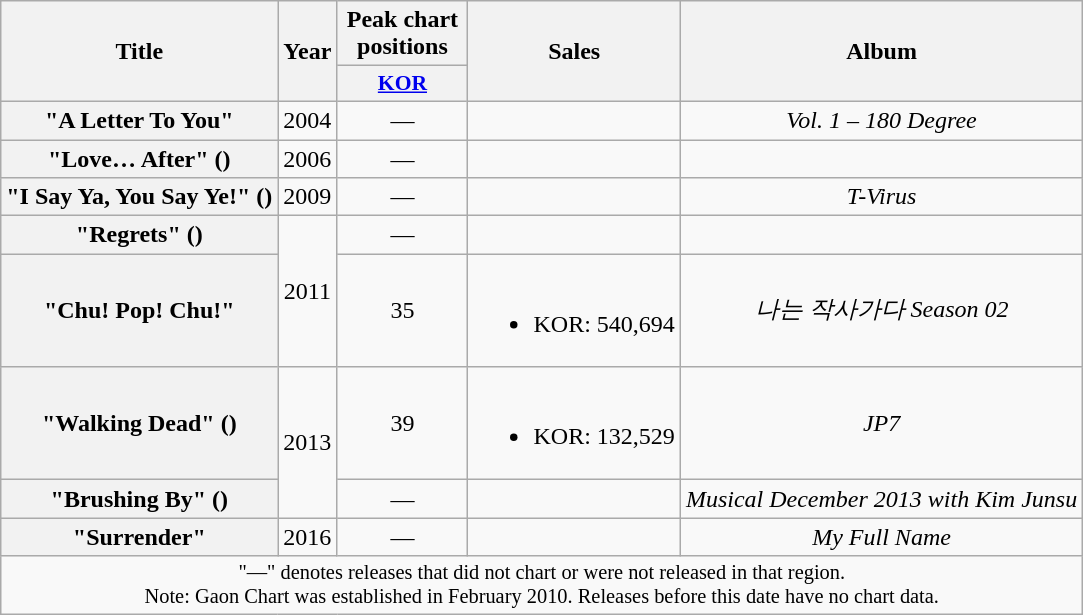<table class="wikitable plainrowheaders" style="text-align:center;">
<tr>
<th rowspan="2" scope="col">Title</th>
<th rowspan="2" scope="col">Year</th>
<th colspan="1" scope="col" style="width:5em;">Peak chart positions</th>
<th rowspan="2" scope="col">Sales </th>
<th rowspan="2" scope="col">Album</th>
</tr>
<tr>
<th scope="col" style="width:3em;font-size:90%;"><a href='#'>KOR</a><br></th>
</tr>
<tr>
<th scope="row">"A Letter To You"<br></th>
<td>2004</td>
<td>—</td>
<td></td>
<td><em>Vol. 1 – 180 Degree</em></td>
</tr>
<tr>
<th scope="row">"Love… After" ()<br></th>
<td>2006</td>
<td>—</td>
<td></td>
<td></td>
</tr>
<tr>
<th scope="row">"I Say Ya, You Say Ye!" ()<br></th>
<td>2009</td>
<td>—</td>
<td></td>
<td><em>T-Virus</em></td>
</tr>
<tr>
<th scope="row">"Regrets" ()<br></th>
<td rowspan="2">2011</td>
<td>—</td>
<td></td>
<td></td>
</tr>
<tr>
<th scope="row">"Chu! Pop! Chu!"<br></th>
<td>35</td>
<td><br><ul><li>KOR: 540,694</li></ul></td>
<td><em>나는 작사가다 Season 02</em></td>
</tr>
<tr>
<th scope="row">"Walking Dead" ()<br></th>
<td rowspan="2">2013</td>
<td>39</td>
<td><br><ul><li>KOR: 132,529</li></ul></td>
<td><em>JP7</em></td>
</tr>
<tr>
<th scope="row">"Brushing By" ()<br></th>
<td>—</td>
<td></td>
<td><em>Musical December 2013 with Kim Junsu</em></td>
</tr>
<tr>
<th scope="row">"Surrender" <br></th>
<td>2016</td>
<td>—</td>
<td></td>
<td><em>My Full Name</em></td>
</tr>
<tr>
<td colspan="5" style="font-size:85%">"—" denotes releases that did not chart or were not released in that region.<br>Note: Gaon Chart was established in February 2010. Releases before this date have no chart data.</td>
</tr>
</table>
